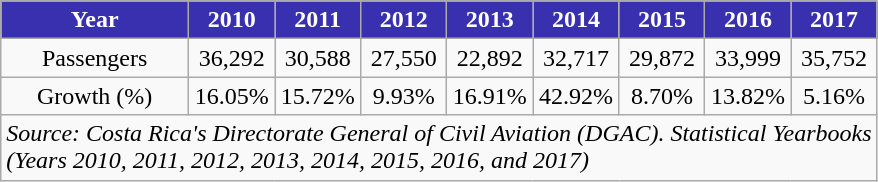<table class="sortable wikitable toccolours" style="text-align:center">
<tr>
<th style="background:#3830AE;color:white">Year</th>
<th style="background:#3830AE;color:white; width:50px">2010</th>
<th style="background:#3830AE;color:white; width:50px">2011</th>
<th style="background:#3830AE;color:white; width:50px">2012</th>
<th style="background:#3830AE;color:white; width:50px">2013</th>
<th style="background:#3830AE;color:white; width:50px">2014</th>
<th style="background:#3830AE;color:white; width:50px">2015</th>
<th style="background:#3830AE;color:white; width:50px">2016</th>
<th style="background:#3830AE;color:white; width:50px">2017</th>
</tr>
<tr>
<td>Passengers</td>
<td>36,292</td>
<td>30,588</td>
<td>27,550</td>
<td>22,892</td>
<td>32,717</td>
<td>29,872</td>
<td>33,999</td>
<td>35,752</td>
</tr>
<tr>
<td>Growth (%)</td>
<td> 16.05%</td>
<td> 15.72%</td>
<td> 9.93%</td>
<td> 16.91%</td>
<td> 42.92%</td>
<td> 8.70%</td>
<td> 13.82%</td>
<td> 5.16%</td>
</tr>
<tr>
<td colspan="9" style="text-align:left;"><em>Source: Costa Rica's Directorate General of Civil Aviation (DGAC). Statistical Yearbooks<br>(Years 2010, 2011, 2012, 2013,  2014, 2015, 2016, and 2017)</em></td>
</tr>
</table>
